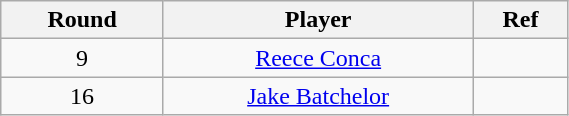<table class="wikitable" style="text-align:center; font-size:100%; width:30%;">
<tr>
<th>Round</th>
<th>Player</th>
<th>Ref</th>
</tr>
<tr>
<td>9</td>
<td><a href='#'>Reece Conca</a></td>
<td></td>
</tr>
<tr>
<td>16</td>
<td><a href='#'>Jake Batchelor</a></td>
<td></td>
</tr>
</table>
